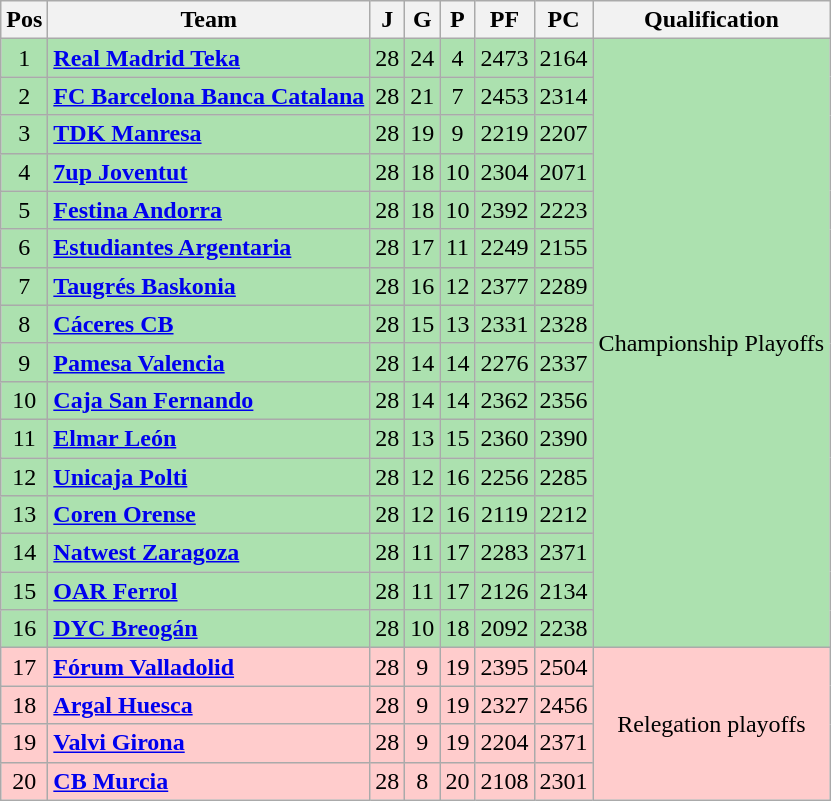<table class="wikitable sortable" style="text-align: center;">
<tr>
<th align=center>Pos</th>
<th align=center>Team</th>
<th align=center>J</th>
<th align=center>G</th>
<th align=center>P</th>
<th align=center>PF</th>
<th align=center>PC</th>
<th align=center>Qualification</th>
</tr>
<tr style="background: #ACE1AF">
<td>1</td>
<td align="left"><strong><a href='#'>Real Madrid Teka</a></strong></td>
<td>28</td>
<td>24</td>
<td>4</td>
<td>2473</td>
<td>2164</td>
<td rowspan=16>Championship Playoffs</td>
</tr>
<tr style="background: #ACE1AF">
<td>2</td>
<td align="left"><strong><a href='#'>FC Barcelona Banca Catalana</a></strong></td>
<td>28</td>
<td>21</td>
<td>7</td>
<td>2453</td>
<td>2314</td>
</tr>
<tr style="background: #ACE1AF">
<td>3</td>
<td align="left"><strong><a href='#'>TDK Manresa</a></strong></td>
<td>28</td>
<td>19</td>
<td>9</td>
<td>2219</td>
<td>2207</td>
</tr>
<tr style="background: #ACE1AF">
<td>4</td>
<td align="left"><strong><a href='#'>7up Joventut</a></strong></td>
<td>28</td>
<td>18</td>
<td>10</td>
<td>2304</td>
<td>2071</td>
</tr>
<tr style="background: #ACE1AF">
<td>5</td>
<td align="left"><strong><a href='#'>Festina Andorra</a></strong></td>
<td>28</td>
<td>18</td>
<td>10</td>
<td>2392</td>
<td>2223</td>
</tr>
<tr style="background: #ACE1AF">
<td>6</td>
<td align="left"><strong><a href='#'>Estudiantes Argentaria</a></strong></td>
<td>28</td>
<td>17</td>
<td>11</td>
<td>2249</td>
<td>2155</td>
</tr>
<tr style="background: #ACE1AF">
<td>7</td>
<td align="left"><strong><a href='#'>Taugrés Baskonia</a></strong></td>
<td>28</td>
<td>16</td>
<td>12</td>
<td>2377</td>
<td>2289</td>
</tr>
<tr style="background: #ACE1AF">
<td>8</td>
<td align="left"><strong><a href='#'>Cáceres CB</a></strong></td>
<td>28</td>
<td>15</td>
<td>13</td>
<td>2331</td>
<td>2328</td>
</tr>
<tr style="background: #ACE1AF">
<td>9</td>
<td align="left"><strong><a href='#'>Pamesa Valencia</a></strong></td>
<td>28</td>
<td>14</td>
<td>14</td>
<td>2276</td>
<td>2337</td>
</tr>
<tr style="background: #ACE1AF">
<td>10</td>
<td align="left"><strong><a href='#'>Caja San Fernando</a></strong></td>
<td>28</td>
<td>14</td>
<td>14</td>
<td>2362</td>
<td>2356</td>
</tr>
<tr style="background: #ACE1AF">
<td>11</td>
<td align="left"><strong><a href='#'>Elmar León</a></strong></td>
<td>28</td>
<td>13</td>
<td>15</td>
<td>2360</td>
<td>2390</td>
</tr>
<tr style="background: #ACE1AF">
<td>12</td>
<td align="left"><strong><a href='#'>Unicaja Polti</a></strong></td>
<td>28</td>
<td>12</td>
<td>16</td>
<td>2256</td>
<td>2285</td>
</tr>
<tr style="background: #ACE1AF">
<td>13</td>
<td align="left"><strong><a href='#'>Coren Orense</a></strong></td>
<td>28</td>
<td>12</td>
<td>16</td>
<td>2119</td>
<td>2212</td>
</tr>
<tr style="background: #ACE1AF">
<td>14</td>
<td align="left"><strong><a href='#'>Natwest Zaragoza</a></strong></td>
<td>28</td>
<td>11</td>
<td>17</td>
<td>2283</td>
<td>2371</td>
</tr>
<tr style="background: #ACE1AF">
<td>15</td>
<td align="left"><strong><a href='#'>OAR Ferrol</a></strong></td>
<td>28</td>
<td>11</td>
<td>17</td>
<td>2126</td>
<td>2134</td>
</tr>
<tr style="background: #ACE1AF">
<td>16</td>
<td align="left"><strong><a href='#'>DYC Breogán</a></strong></td>
<td>28</td>
<td>10</td>
<td>18</td>
<td>2092</td>
<td>2238</td>
</tr>
<tr style="background:#FFCCCC">
<td>17</td>
<td align="left"><strong><a href='#'>Fórum Valladolid</a></strong></td>
<td>28</td>
<td>9</td>
<td>19</td>
<td>2395</td>
<td>2504</td>
<td rowspan=4>Relegation playoffs</td>
</tr>
<tr style="background:#FFCCCC">
<td>18</td>
<td align="left"><strong><a href='#'>Argal Huesca</a></strong></td>
<td>28</td>
<td>9</td>
<td>19</td>
<td>2327</td>
<td>2456</td>
</tr>
<tr style="background:#FFCCCC">
<td>19</td>
<td align="left"><strong><a href='#'>Valvi Girona</a></strong></td>
<td>28</td>
<td>9</td>
<td>19</td>
<td>2204</td>
<td>2371</td>
</tr>
<tr style="background:#FFCCCC">
<td>20</td>
<td align="left"><strong><a href='#'>CB Murcia</a></strong></td>
<td>28</td>
<td>8</td>
<td>20</td>
<td>2108</td>
<td>2301</td>
</tr>
</table>
